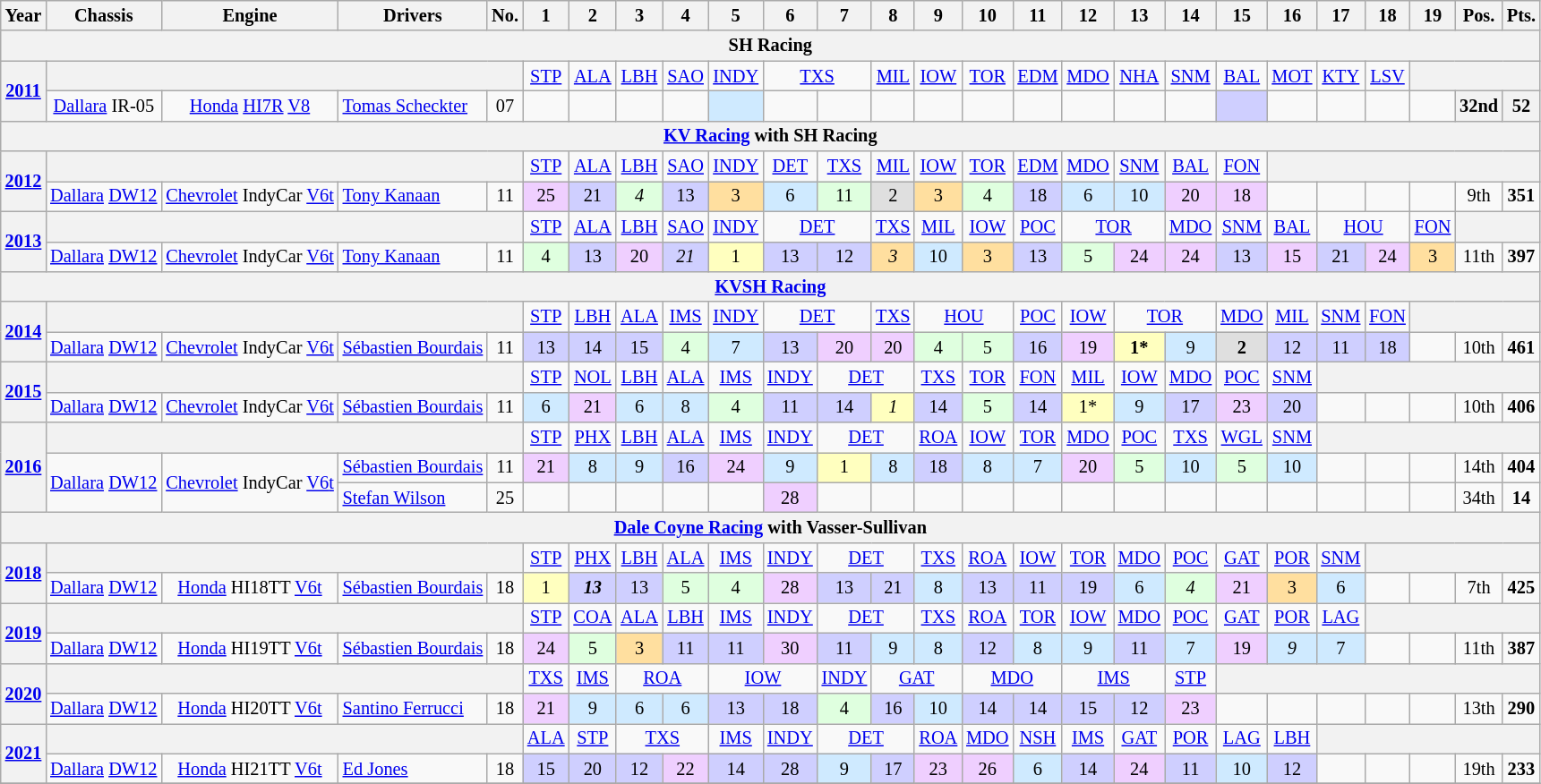<table class="wikitable" style="text-align:center; font-size:85%">
<tr>
<th>Year</th>
<th>Chassis</th>
<th>Engine</th>
<th>Drivers</th>
<th>No.</th>
<th>1</th>
<th>2</th>
<th>3</th>
<th>4</th>
<th>5</th>
<th>6</th>
<th>7</th>
<th>8</th>
<th>9</th>
<th>10</th>
<th>11</th>
<th>12</th>
<th>13</th>
<th>14</th>
<th>15</th>
<th>16</th>
<th>17</th>
<th>18</th>
<th>19</th>
<th>Pos.</th>
<th>Pts.</th>
</tr>
<tr>
<th colspan="26">SH Racing</th>
</tr>
<tr>
<th rowspan="2"><a href='#'>2011</a></th>
<th colspan="4"></th>
<td><a href='#'>STP</a></td>
<td><a href='#'>ALA</a></td>
<td><a href='#'>LBH</a></td>
<td><a href='#'>SAO</a></td>
<td><a href='#'>INDY</a></td>
<td colspan="2"><a href='#'>TXS</a></td>
<td><a href='#'>MIL</a></td>
<td><a href='#'>IOW</a></td>
<td><a href='#'>TOR</a></td>
<td><a href='#'>EDM</a></td>
<td><a href='#'>MDO</a></td>
<td><a href='#'>NHA</a></td>
<td><a href='#'>SNM</a></td>
<td><a href='#'>BAL</a></td>
<td><a href='#'>MOT</a></td>
<td><a href='#'>KTY</a></td>
<td><a href='#'>LSV</a></td>
<th colspan="3"></th>
</tr>
<tr>
<td rowspan="1"><a href='#'>Dallara</a> IR-05</td>
<td rowspan="1"><a href='#'>Honda</a> <a href='#'>HI7R</a> <a href='#'>V8</a></td>
<td align="left"> <a href='#'>Tomas Scheckter</a></td>
<td rowspan="1">07</td>
<td></td>
<td></td>
<td></td>
<td></td>
<td style="background:#CFEAFF;"></td>
<td></td>
<td></td>
<td></td>
<td></td>
<td></td>
<td></td>
<td></td>
<td></td>
<td></td>
<td style="background:#CFCFFF;"></td>
<td></td>
<td></td>
<td></td>
<td></td>
<th>32nd</th>
<th>52</th>
</tr>
<tr>
<th colspan="26"><a href='#'>KV Racing</a> with SH Racing</th>
</tr>
<tr>
<th rowspan="2"><a href='#'>2012</a></th>
<th colspan="4"></th>
<td><a href='#'>STP</a></td>
<td><a href='#'>ALA</a></td>
<td><a href='#'>LBH</a></td>
<td><a href='#'>SAO</a></td>
<td><a href='#'>INDY</a></td>
<td><a href='#'>DET</a></td>
<td><a href='#'>TXS</a></td>
<td><a href='#'>MIL</a></td>
<td><a href='#'>IOW</a></td>
<td><a href='#'>TOR</a></td>
<td><a href='#'>EDM</a></td>
<td><a href='#'>MDO</a></td>
<td><a href='#'>SNM</a></td>
<td><a href='#'>BAL</a></td>
<td><a href='#'>FON</a></td>
<th colspan="6"></th>
</tr>
<tr>
<td><a href='#'>Dallara</a> <a href='#'>DW12</a></td>
<td><a href='#'>Chevrolet</a> IndyCar <a href='#'>V6</a><a href='#'>t</a></td>
<td align="left"> <a href='#'>Tony Kanaan</a></td>
<td>11</td>
<td style="background:#efcfff;">25</td>
<td style="background:#cfcfff;">21</td>
<td style="background:#DFFFDF;"><em>4</em></td>
<td style="background:#cfcfff;">13</td>
<td style="background:#ffdf9f;">3</td>
<td style="background:#cfeaff;">6</td>
<td style="background:#dfffdf;">11</td>
<td style="background:#dfdfdf;">2</td>
<td style="background:#ffdf9f;">3</td>
<td style="background:#dfffdf;">4</td>
<td style="background:#cfcfff;">18</td>
<td style="background:#cfeaff;">6</td>
<td style="background:#cfeaff;">10</td>
<td style="background:#efcfff;">20</td>
<td style="background:#efcfff;">18</td>
<td></td>
<td></td>
<td></td>
<td></td>
<td>9th</td>
<td><strong>351</strong></td>
</tr>
<tr>
<th rowspan="2"><a href='#'>2013</a></th>
<th colspan="4"></th>
<td><a href='#'>STP</a></td>
<td><a href='#'>ALA</a></td>
<td><a href='#'>LBH</a></td>
<td><a href='#'>SAO</a></td>
<td><a href='#'>INDY</a></td>
<td colspan="2"><a href='#'>DET</a></td>
<td><a href='#'>TXS</a></td>
<td><a href='#'>MIL</a></td>
<td><a href='#'>IOW</a></td>
<td><a href='#'>POC</a></td>
<td colspan="2"><a href='#'>TOR</a></td>
<td><a href='#'>MDO</a></td>
<td><a href='#'>SNM</a></td>
<td><a href='#'>BAL</a></td>
<td colspan="2"><a href='#'>HOU</a></td>
<td><a href='#'>FON</a></td>
<th colspan="2"></th>
</tr>
<tr>
<td><a href='#'>Dallara</a> <a href='#'>DW12</a></td>
<td><a href='#'>Chevrolet</a> IndyCar <a href='#'>V6</a><a href='#'>t</a></td>
<td align="left"> <a href='#'>Tony Kanaan</a></td>
<td>11</td>
<td style="background:#DFFFDF;">4</td>
<td style="background:#CFCFFF;">13</td>
<td style="background:#EFCFFF;">20</td>
<td style="background:#CFCFFF;"><em>21</em></td>
<td style="background:#FFFFBF;">1</td>
<td style="background:#CFCFFF;">13</td>
<td style="background:#CFCFFF;">12</td>
<td style="background:#FFDF9F;"><em>3</em></td>
<td style="background:#CFEAFF;">10</td>
<td style="background:#FFDF9F;">3</td>
<td style="background:#CFCFFF;">13</td>
<td style="background:#DFFFDF;">5</td>
<td style="background:#EFCFFF;">24</td>
<td style="background:#EFCFFF;">24</td>
<td style="background:#CFCFFF;">13</td>
<td style="background:#EFCFFF;">15</td>
<td style="background:#CFCFFF;">21</td>
<td style="background:#EFCFFF;">24</td>
<td style="background:#FFDF9F;">3</td>
<td>11th</td>
<td><strong>397</strong></td>
</tr>
<tr>
<th colspan="26"><a href='#'>KVSH Racing</a></th>
</tr>
<tr>
<th rowspan="2"><a href='#'>2014</a></th>
<th colspan="4"></th>
<td><a href='#'>STP</a></td>
<td><a href='#'>LBH</a></td>
<td><a href='#'>ALA</a></td>
<td><a href='#'>IMS</a></td>
<td><a href='#'>INDY</a></td>
<td colspan="2"><a href='#'>DET</a></td>
<td><a href='#'>TXS</a></td>
<td colspan="2"><a href='#'>HOU</a></td>
<td><a href='#'>POC</a></td>
<td><a href='#'>IOW</a></td>
<td colspan="2"><a href='#'>TOR</a></td>
<td><a href='#'>MDO</a></td>
<td><a href='#'>MIL</a></td>
<td><a href='#'>SNM</a></td>
<td><a href='#'>FON</a></td>
<th colspan="3"></th>
</tr>
<tr>
<td><a href='#'>Dallara</a> <a href='#'>DW12</a></td>
<td><a href='#'>Chevrolet</a> IndyCar <a href='#'>V6</a><a href='#'>t</a></td>
<td align="left"> <a href='#'>Sébastien Bourdais</a></td>
<td>11</td>
<td style="background:#CFCFFF;">13</td>
<td style="background:#CFCFFF;">14</td>
<td style="background:#CFCFFF;">15</td>
<td style="background:#DFFFDF;">4</td>
<td style="background:#CFEAFF;">7</td>
<td style="background:#CFCFFF;">13</td>
<td style="background:#EFCFFF;">20</td>
<td style="background:#EFCFFF;">20</td>
<td style="background:#DFFFDF;">4</td>
<td style="background:#DFFFDF;">5</td>
<td style="background:#CFCFFF;">16</td>
<td style="background:#EFCFFF;">19</td>
<td style="background:#FFFFBF;"><strong>1*</strong></td>
<td style="background:#CFEAFF;">9</td>
<td style="background:#DFDFDF;"><strong>2</strong></td>
<td style="background:#CFCFFF;">12</td>
<td style="background:#CFCFFF;">11</td>
<td style="background:#CFCFFF;">18</td>
<td></td>
<td>10th</td>
<td><strong>461</strong></td>
</tr>
<tr>
<th rowspan="2"><a href='#'>2015</a></th>
<th colspan="4"></th>
<td><a href='#'>STP</a></td>
<td><a href='#'>NOL</a></td>
<td><a href='#'>LBH</a></td>
<td><a href='#'>ALA</a></td>
<td><a href='#'>IMS</a></td>
<td><a href='#'>INDY</a></td>
<td colspan="2"><a href='#'>DET</a></td>
<td><a href='#'>TXS</a></td>
<td><a href='#'>TOR</a></td>
<td><a href='#'>FON</a></td>
<td><a href='#'>MIL</a></td>
<td><a href='#'>IOW</a></td>
<td><a href='#'>MDO</a></td>
<td><a href='#'>POC</a></td>
<td><a href='#'>SNM</a></td>
<th colspan="5"></th>
</tr>
<tr>
<td><a href='#'>Dallara</a> <a href='#'>DW12</a></td>
<td><a href='#'>Chevrolet</a> IndyCar <a href='#'>V6</a><a href='#'>t</a></td>
<td align="left"> <a href='#'>Sébastien Bourdais</a></td>
<td>11</td>
<td style="background:#CFEAFF;">6</td>
<td style="background:#EFCFFF;">21</td>
<td style="background:#CFEAFF;">6</td>
<td style="background:#CFEAFF;">8</td>
<td style="background:#DFFFDF;">4</td>
<td style="background:#CFCFFF;">11</td>
<td style="background:#CFCFFF;">14</td>
<td style="background:#FFFFBF;"><em>1</em></td>
<td style="background:#CFCFFF;">14</td>
<td style="background:#DFFFDF;">5</td>
<td style="background:#CFCFFF;">14</td>
<td style="background:#FFFFBF;">1*</td>
<td style="background:#CFEAFF;">9</td>
<td style="background:#CFCFFF;">17</td>
<td style="background:#EFCFFF;">23</td>
<td style="background:#CFCFFF;">20</td>
<td></td>
<td></td>
<td></td>
<td>10th</td>
<td><strong>406</strong></td>
</tr>
<tr>
<th rowspan="3"><a href='#'>2016</a></th>
<th colspan=4></th>
<td><a href='#'>STP</a></td>
<td><a href='#'>PHX</a></td>
<td><a href='#'>LBH</a></td>
<td><a href='#'>ALA</a></td>
<td><a href='#'>IMS</a></td>
<td><a href='#'>INDY</a></td>
<td colspan="2"><a href='#'>DET</a></td>
<td><a href='#'>ROA</a></td>
<td><a href='#'>IOW</a></td>
<td><a href='#'>TOR</a></td>
<td><a href='#'>MDO</a></td>
<td><a href='#'>POC</a></td>
<td><a href='#'>TXS</a></td>
<td><a href='#'>WGL</a></td>
<td><a href='#'>SNM</a></td>
<th colspan=5></th>
</tr>
<tr>
<td rowspan="2"><a href='#'>Dallara</a> <a href='#'>DW12</a></td>
<td rowspan="2"><a href='#'>Chevrolet</a> IndyCar <a href='#'>V6</a><a href='#'>t</a></td>
<td align="left"> <a href='#'>Sébastien Bourdais</a></td>
<td>11</td>
<td style="background:#EFCFFF;">21</td>
<td style="background:#CFEAFF;">8</td>
<td style="background:#CFEAFF;">9</td>
<td style="background:#CFCFFF;">16</td>
<td style="background:#EFCFFF;">24</td>
<td style="background:#CFEAFF;">9</td>
<td style="background:#FFFFBF;">1</td>
<td style="background:#CFEAFF;">8</td>
<td style="background:#CFCFFF;">18</td>
<td style="background:#CFEAFF;">8</td>
<td style="background:#CFEAFF;">7</td>
<td style="background:#EFCFFF;">20</td>
<td style="background:#DFFFDF;">5</td>
<td style="background:#CFEAFF;">10</td>
<td style="background:#DFFFDF;">5</td>
<td style="background:#CFEAFF;">10</td>
<td></td>
<td></td>
<td></td>
<td>14th</td>
<td><strong>404</strong></td>
</tr>
<tr>
<td align="left"> <a href='#'>Stefan Wilson</a></td>
<td>25</td>
<td></td>
<td></td>
<td></td>
<td></td>
<td></td>
<td style="background:#EFCFFF;">28</td>
<td></td>
<td></td>
<td></td>
<td></td>
<td></td>
<td></td>
<td></td>
<td></td>
<td></td>
<td></td>
<td></td>
<td></td>
<td></td>
<td>34th</td>
<td><strong>14</strong></td>
</tr>
<tr>
<th colspan="26"><a href='#'>Dale Coyne Racing</a> with Vasser-Sullivan</th>
</tr>
<tr>
<th rowspan="2"><a href='#'>2018</a></th>
<th colspan="4"></th>
<td><a href='#'>STP</a></td>
<td><a href='#'>PHX</a></td>
<td><a href='#'>LBH</a></td>
<td><a href='#'>ALA</a></td>
<td><a href='#'>IMS</a></td>
<td><a href='#'>INDY</a></td>
<td colspan="2"><a href='#'>DET</a></td>
<td><a href='#'>TXS</a></td>
<td><a href='#'>ROA</a></td>
<td><a href='#'>IOW</a></td>
<td><a href='#'>TOR</a></td>
<td><a href='#'>MDO</a></td>
<td><a href='#'>POC</a></td>
<td><a href='#'>GAT</a></td>
<td><a href='#'>POR</a></td>
<td><a href='#'>SNM</a></td>
<th colspan="4"></th>
</tr>
<tr>
<td><a href='#'>Dallara</a> <a href='#'>DW12</a></td>
<td><a href='#'>Honda</a> HI18TT <a href='#'>V6</a><a href='#'>t</a></td>
<td align="left"> <a href='#'>Sébastien Bourdais</a></td>
<td>18</td>
<td style="background:#FFFFBF;">1</td>
<td style="background:#CFCFFF;"><strong><em>13</em></strong></td>
<td style="background:#CFCFFF;">13</td>
<td style="background:#DFFFDF;">5</td>
<td style="background:#DFFFDF;">4</td>
<td style="background:#EFCFFF;">28</td>
<td style="background:#CFCFFF;">13</td>
<td style="background:#CFCFFF;">21</td>
<td style="background:#CFEAFF;">8</td>
<td style="background:#CFCFFF;">13</td>
<td style="background:#CFCFFF;">11</td>
<td style="background:#CFCFFF;">19</td>
<td style="background:#CFEAFF;">6</td>
<td style="background:#DFFFDF;"><em>4</em></td>
<td style="background:#EFCFFF;">21</td>
<td style="background:#FFDF9F;">3</td>
<td style="background:#CFEAFF;">6</td>
<td></td>
<td></td>
<td>7th</td>
<td><strong>425</strong></td>
</tr>
<tr>
<th rowspan="2"><a href='#'>2019</a></th>
<th colspan="4"></th>
<td><a href='#'>STP</a></td>
<td><a href='#'>COA</a></td>
<td><a href='#'>ALA</a></td>
<td><a href='#'>LBH</a></td>
<td><a href='#'>IMS</a></td>
<td><a href='#'>INDY</a></td>
<td colspan="2"><a href='#'>DET</a></td>
<td><a href='#'>TXS</a></td>
<td><a href='#'>ROA</a></td>
<td><a href='#'>TOR</a></td>
<td><a href='#'>IOW</a></td>
<td><a href='#'>MDO</a></td>
<td><a href='#'>POC</a></td>
<td><a href='#'>GAT</a></td>
<td><a href='#'>POR</a></td>
<td><a href='#'>LAG</a></td>
<th colspan="4"></th>
</tr>
<tr>
<td><a href='#'>Dallara</a> <a href='#'>DW12</a></td>
<td><a href='#'>Honda</a> HI19TT <a href='#'>V6</a><a href='#'>t</a></td>
<td align="left"> <a href='#'>Sébastien Bourdais</a></td>
<td>18</td>
<td style="background:#EFCFFF;">24</td>
<td style="background:#DFFFDF;">5</td>
<td style="background:#FFDF9F;">3</td>
<td style="background:#CFCFFF;">11</td>
<td style="background:#CFCFFF;">11</td>
<td style="background:#EFCFFF;">30</td>
<td style="background:#CFCFFF;">11</td>
<td style="background:#CFEAFF;">9</td>
<td style="background:#CFEAFF;">8</td>
<td style="background:#CFCFFF;">12</td>
<td style="background:#CFEAFF;">8</td>
<td style="background:#CFEAFF;">9</td>
<td style="background:#CFCFFF;">11</td>
<td style="background:#CFEAFF;">7</td>
<td style="background:#EFCFFF;">19</td>
<td style="background:#CFEAFF;"><em>9</em></td>
<td style="background:#CFEAFF;">7</td>
<td></td>
<td></td>
<td>11th</td>
<td><strong>387</strong></td>
</tr>
<tr>
<th rowspan="2"><a href='#'>2020</a></th>
<th colspan="4"></th>
<td><a href='#'>TXS</a></td>
<td><a href='#'>IMS</a></td>
<td colspan="2"><a href='#'>ROA</a></td>
<td colspan="2"><a href='#'>IOW</a></td>
<td><a href='#'>INDY</a></td>
<td colspan="2"><a href='#'>GAT</a></td>
<td colspan="2"><a href='#'>MDO</a></td>
<td colspan="2"><a href='#'>IMS</a></td>
<td><a href='#'>STP</a></td>
<th colspan="7"></th>
</tr>
<tr>
<td><a href='#'>Dallara</a> <a href='#'>DW12</a></td>
<td><a href='#'>Honda</a> HI20TT <a href='#'>V6</a><a href='#'>t</a></td>
<td align="left"> <a href='#'>Santino Ferrucci</a></td>
<td>18</td>
<td style="background:#EFCFFF;">21</td>
<td style="background:#CFEAFF;">9</td>
<td style="background:#CFEAFF;">6</td>
<td style="background:#CFEAFF;">6</td>
<td style="background:#CFCFFF;">13</td>
<td style="background:#CFCFFF;">18</td>
<td style="background:#DFFFDF;">4</td>
<td style="background:#CFCFFF;">16</td>
<td style="background:#CFEAFF;">10</td>
<td style="background:#CFCFFF;">14</td>
<td style="background:#CFCFFF;">14</td>
<td style="background:#CFCFFF;">15</td>
<td style="background:#CFCFFF;">12</td>
<td style="background:#EFCFFF;">23</td>
<td></td>
<td></td>
<td></td>
<td></td>
<td></td>
<td>13th</td>
<td><strong>290</strong></td>
</tr>
<tr>
<th rowspan="2"><a href='#'>2021</a></th>
<th colspan="4"></th>
<td><a href='#'>ALA</a></td>
<td><a href='#'>STP</a></td>
<td colspan="2"><a href='#'>TXS</a></td>
<td><a href='#'>IMS</a></td>
<td><a href='#'>INDY</a></td>
<td colspan="2"><a href='#'>DET</a></td>
<td><a href='#'>ROA</a></td>
<td><a href='#'>MDO</a></td>
<td><a href='#'>NSH</a></td>
<td><a href='#'>IMS</a></td>
<td><a href='#'>GAT</a></td>
<td><a href='#'>POR</a></td>
<td><a href='#'>LAG</a></td>
<td><a href='#'>LBH</a></td>
<th colspan="5"></th>
</tr>
<tr>
<td><a href='#'>Dallara</a> <a href='#'>DW12</a></td>
<td><a href='#'>Honda</a> HI21TT <a href='#'>V6</a><a href='#'>t</a></td>
<td align="left"> <a href='#'>Ed Jones</a></td>
<td>18</td>
<td style="background:#CFCFFF;">15</td>
<td style="background:#CFCFFF;">20</td>
<td style="background:#CFCFFF;">12</td>
<td style="background:#EFCFFF;">22</td>
<td style="background:#CFCFFF;">14</td>
<td style="background:#CFCFFF;">28</td>
<td style="background:#CFEAFF;">9</td>
<td style="background:#CFCFFF;">17</td>
<td style="background:#EFCFFF;">23</td>
<td style="background:#EFCFFF;">26</td>
<td style="background:#CFEAFF;">6</td>
<td style="background:#CFCFFF;">14</td>
<td style="background:#EFCFFF;">24</td>
<td style="background:#CFCFFF;">11</td>
<td style="background:#CFEAFF;">10</td>
<td style="background:#CFCFFF;">12</td>
<td></td>
<td></td>
<td></td>
<td>19th</td>
<td><strong>233</strong></td>
</tr>
<tr>
</tr>
</table>
